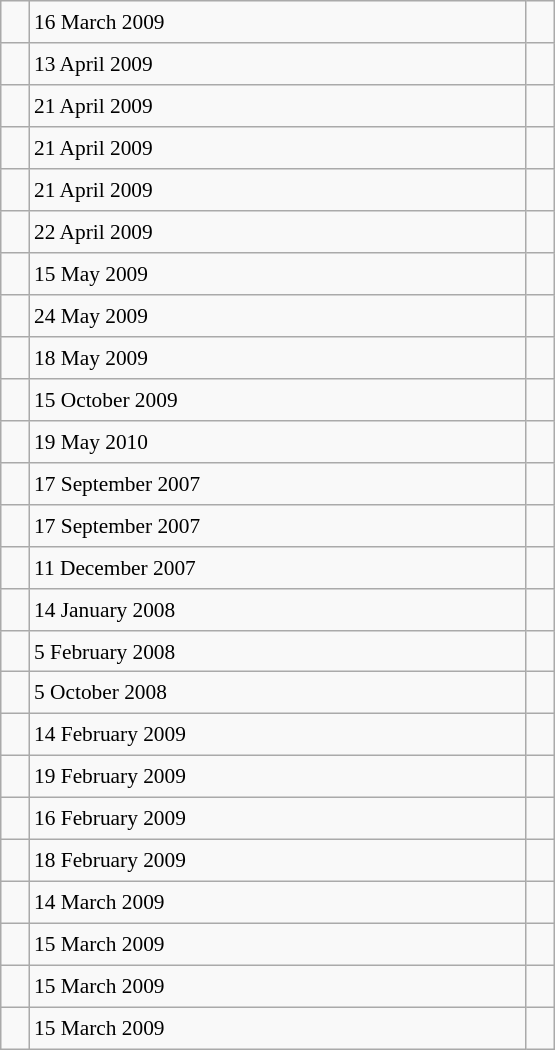<table class="wikitable" style="font-size: 89%; float: left; width: 26em; margin-right: 1em; height: 700px">
<tr>
<td></td>
<td>16 March 2009</td>
<td></td>
</tr>
<tr>
<td></td>
<td>13 April 2009</td>
<td></td>
</tr>
<tr>
<td></td>
<td>21 April 2009</td>
<td></td>
</tr>
<tr>
<td></td>
<td>21 April 2009</td>
<td></td>
</tr>
<tr>
<td></td>
<td>21 April 2009</td>
<td></td>
</tr>
<tr>
<td></td>
<td>22 April 2009</td>
<td></td>
</tr>
<tr>
<td></td>
<td>15 May 2009</td>
<td></td>
</tr>
<tr>
<td></td>
<td>24 May 2009</td>
<td></td>
</tr>
<tr>
<td></td>
<td>18 May 2009</td>
<td></td>
</tr>
<tr>
<td></td>
<td>15 October 2009</td>
<td></td>
</tr>
<tr>
<td></td>
<td>19 May 2010</td>
<td></td>
</tr>
<tr>
<td></td>
<td>17 September 2007</td>
<td></td>
</tr>
<tr>
<td></td>
<td>17 September 2007</td>
<td></td>
</tr>
<tr>
<td></td>
<td>11 December 2007</td>
<td></td>
</tr>
<tr>
<td></td>
<td>14 January 2008</td>
<td></td>
</tr>
<tr>
<td></td>
<td>5 February 2008</td>
<td></td>
</tr>
<tr>
<td></td>
<td>5 October 2008</td>
<td></td>
</tr>
<tr>
<td></td>
<td>14 February 2009</td>
<td></td>
</tr>
<tr>
<td></td>
<td>19 February 2009</td>
<td></td>
</tr>
<tr>
<td></td>
<td>16 February 2009</td>
<td></td>
</tr>
<tr>
<td></td>
<td>18 February 2009</td>
<td></td>
</tr>
<tr>
<td></td>
<td>14 March 2009</td>
<td></td>
</tr>
<tr>
<td></td>
<td>15 March 2009</td>
<td></td>
</tr>
<tr>
<td></td>
<td>15 March 2009</td>
<td></td>
</tr>
<tr>
<td></td>
<td>15 March 2009</td>
<td></td>
</tr>
</table>
